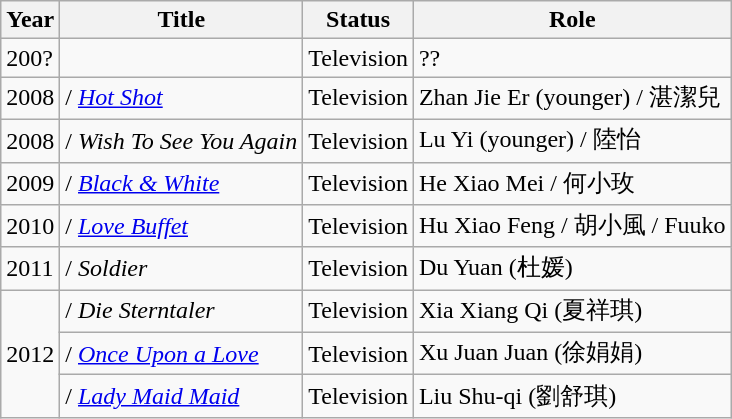<table class="wikitable">
<tr>
<th>Year</th>
<th>Title</th>
<th>Status</th>
<th>Role</th>
</tr>
<tr>
<td>200?</td>
<td></td>
<td>Television</td>
<td>??</td>
</tr>
<tr>
<td>2008</td>
<td> / <em><a href='#'>Hot Shot</a></em></td>
<td>Television</td>
<td>Zhan Jie Er (younger) / 湛潔兒</td>
</tr>
<tr>
<td>2008</td>
<td> / <em>Wish To See You Again</em></td>
<td>Television</td>
<td>Lu Yi (younger) / 陸怡</td>
</tr>
<tr>
<td>2009</td>
<td> / <a href='#'><em>Black & White</em></a></td>
<td>Television</td>
<td>He Xiao Mei / 何小玫</td>
</tr>
<tr>
<td>2010</td>
<td> /   <em><a href='#'>Love Buffet</a></em> <br></td>
<td>Television</td>
<td>Hu Xiao Feng / 胡小風 / Fuuko</td>
</tr>
<tr>
<td>2011</td>
<td> / <em>Soldier</em></td>
<td>Television</td>
<td>Du Yuan (杜媛)</td>
</tr>
<tr>
<td rowspan=3>2012</td>
<td> / <em>Die Sterntaler</em></td>
<td>Television</td>
<td>Xia Xiang Qi (夏祥琪)</td>
</tr>
<tr>
<td> / <em><a href='#'>Once Upon a Love</a></em></td>
<td>Television</td>
<td>Xu Juan Juan (徐娟娟)</td>
</tr>
<tr>
<td> / <em><a href='#'>Lady Maid Maid</a></em></td>
<td>Television</td>
<td>Liu Shu-qi (劉舒琪)</td>
</tr>
</table>
